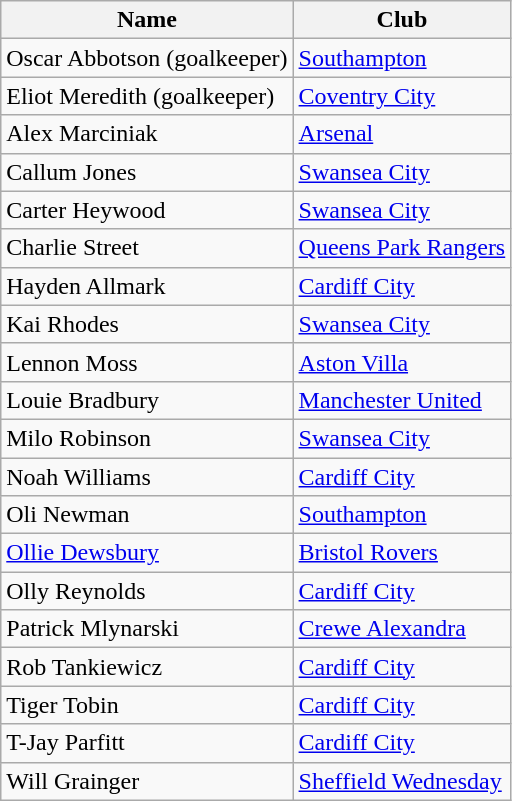<table class="wikitable sortable">
<tr>
<th>Name</th>
<th>Club</th>
</tr>
<tr>
<td>Oscar Abbotson (goalkeeper)</td>
<td> <a href='#'>Southampton</a></td>
</tr>
<tr>
<td>Eliot Meredith (goalkeeper)</td>
<td> <a href='#'>Coventry City</a></td>
</tr>
<tr>
<td>Alex Marciniak</td>
<td> <a href='#'>Arsenal</a></td>
</tr>
<tr>
<td>Callum Jones</td>
<td> <a href='#'>Swansea City</a></td>
</tr>
<tr>
<td>Carter Heywood</td>
<td> <a href='#'>Swansea City</a></td>
</tr>
<tr>
<td>Charlie Street</td>
<td> <a href='#'>Queens Park Rangers</a></td>
</tr>
<tr>
<td>Hayden Allmark</td>
<td> <a href='#'>Cardiff City</a></td>
</tr>
<tr>
<td>Kai Rhodes</td>
<td> <a href='#'>Swansea City</a></td>
</tr>
<tr>
<td>Lennon Moss</td>
<td> <a href='#'>Aston Villa</a></td>
</tr>
<tr>
<td>Louie Bradbury</td>
<td> <a href='#'>Manchester United</a></td>
</tr>
<tr>
<td>Milo Robinson</td>
<td> <a href='#'>Swansea City</a></td>
</tr>
<tr>
<td>Noah Williams</td>
<td> <a href='#'>Cardiff City</a></td>
</tr>
<tr>
<td>Oli Newman</td>
<td> <a href='#'>Southampton</a></td>
</tr>
<tr>
<td><a href='#'>Ollie Dewsbury</a></td>
<td> <a href='#'>Bristol Rovers</a></td>
</tr>
<tr>
<td>Olly Reynolds</td>
<td> <a href='#'>Cardiff City</a></td>
</tr>
<tr>
<td>Patrick Mlynarski</td>
<td> <a href='#'>Crewe Alexandra</a></td>
</tr>
<tr>
<td>Rob Tankiewicz</td>
<td> <a href='#'>Cardiff City</a></td>
</tr>
<tr>
<td>Tiger Tobin</td>
<td> <a href='#'>Cardiff City</a></td>
</tr>
<tr>
<td>T-Jay Parfitt</td>
<td> <a href='#'>Cardiff City</a></td>
</tr>
<tr>
<td>Will Grainger</td>
<td> <a href='#'>Sheffield Wednesday</a></td>
</tr>
</table>
